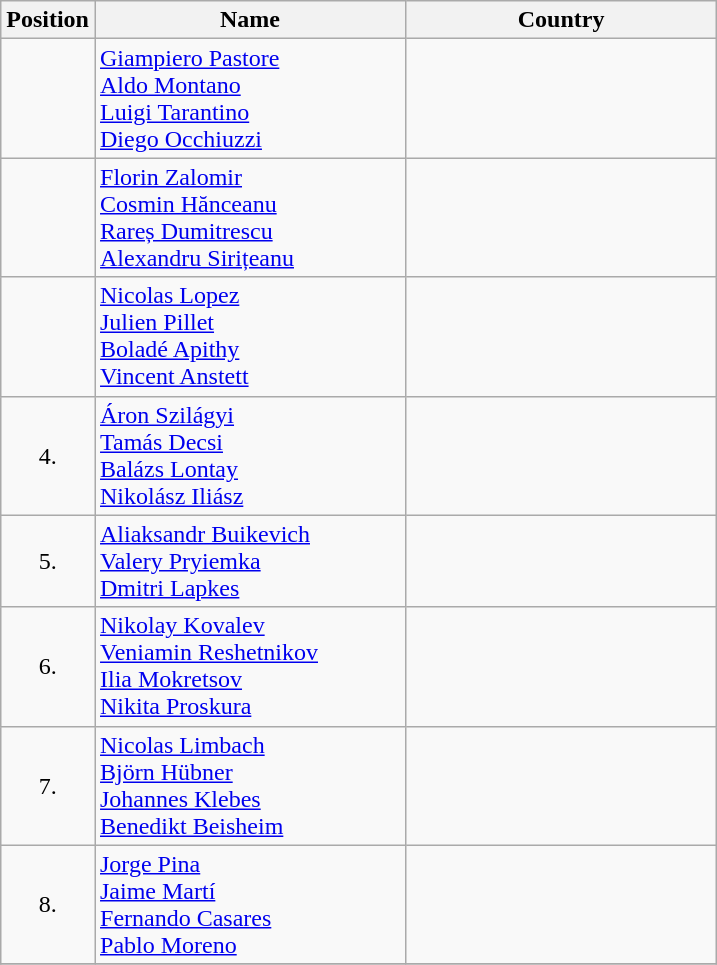<table class="wikitable">
<tr>
<th width="20">Position</th>
<th width="200">Name</th>
<th width="200">Country</th>
</tr>
<tr>
<td align="center"></td>
<td><a href='#'>Giampiero Pastore</a><br><a href='#'>Aldo Montano</a><br><a href='#'>Luigi Tarantino</a><br><a href='#'>Diego Occhiuzzi</a></td>
<td></td>
</tr>
<tr>
<td align="center"></td>
<td><a href='#'>Florin Zalomir</a><br><a href='#'>Cosmin Hănceanu</a><br><a href='#'>Rareș Dumitrescu</a><br><a href='#'>Alexandru Sirițeanu</a></td>
<td></td>
</tr>
<tr>
<td align="center"></td>
<td><a href='#'>Nicolas Lopez</a><br><a href='#'>Julien Pillet</a><br><a href='#'>Boladé Apithy</a><br><a href='#'>Vincent Anstett</a></td>
<td></td>
</tr>
<tr>
<td align="center">4.</td>
<td><a href='#'>Áron Szilágyi</a><br><a href='#'>Tamás Decsi</a><br><a href='#'>Balázs Lontay</a><br><a href='#'>Nikolász Iliász</a></td>
<td></td>
</tr>
<tr>
<td align="center">5.</td>
<td><a href='#'>Aliaksandr Buikevich</a><br><a href='#'>Valery Pryiemka</a><br><a href='#'>Dmitri Lapkes</a></td>
<td></td>
</tr>
<tr>
<td align="center">6.</td>
<td><a href='#'>Nikolay Kovalev</a><br><a href='#'>Veniamin Reshetnikov</a><br><a href='#'>Ilia Mokretsov</a><br><a href='#'>Nikita Proskura</a></td>
<td></td>
</tr>
<tr>
<td align="center">7.</td>
<td><a href='#'>Nicolas Limbach</a><br><a href='#'>Björn Hübner</a><br><a href='#'>Johannes Klebes</a><br><a href='#'>Benedikt Beisheim</a></td>
<td></td>
</tr>
<tr>
<td align="center">8.</td>
<td><a href='#'>Jorge Pina</a><br><a href='#'>Jaime Martí</a><br><a href='#'>Fernando Casares</a><br><a href='#'>Pablo Moreno</a></td>
<td></td>
</tr>
<tr>
</tr>
</table>
